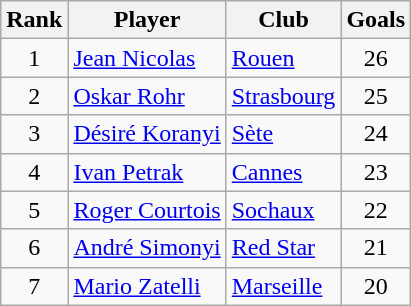<table class="wikitable" style="text-align:center">
<tr>
<th>Rank</th>
<th>Player</th>
<th>Club</th>
<th>Goals</th>
</tr>
<tr>
<td>1</td>
<td align="left"> <a href='#'>Jean Nicolas</a></td>
<td align="left"><a href='#'>Rouen</a></td>
<td>26</td>
</tr>
<tr>
<td>2</td>
<td align="left"> <a href='#'>Oskar Rohr</a></td>
<td align="left"><a href='#'>Strasbourg</a></td>
<td>25</td>
</tr>
<tr>
<td>3</td>
<td align="left">  <a href='#'>Désiré Koranyi</a></td>
<td align="left"><a href='#'>Sète</a></td>
<td>24</td>
</tr>
<tr>
<td>4</td>
<td align="left"> <a href='#'>Ivan Petrak</a></td>
<td align="left"><a href='#'>Cannes</a></td>
<td>23</td>
</tr>
<tr>
<td>5</td>
<td align="left">  <a href='#'>Roger Courtois</a></td>
<td align="left"><a href='#'>Sochaux</a></td>
<td>22</td>
</tr>
<tr>
<td>6</td>
<td align="left">  <a href='#'>André Simonyi</a></td>
<td align="left"><a href='#'>Red Star</a></td>
<td>21</td>
</tr>
<tr>
<td>7</td>
<td align="left"> <a href='#'>Mario Zatelli</a></td>
<td align="left"><a href='#'>Marseille</a></td>
<td>20</td>
</tr>
</table>
